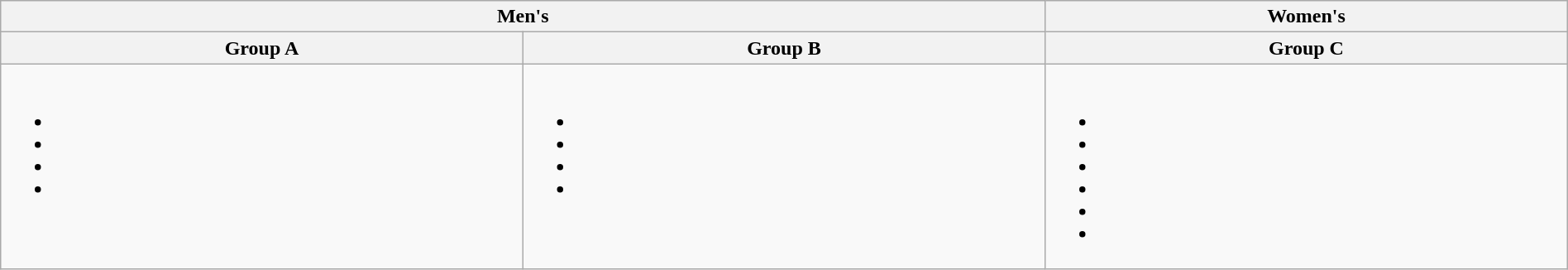<table class="wikitable" width=100%>
<tr>
<th colspan=2>Men's</th>
<th>Women's</th>
</tr>
<tr>
<th width=33.3333333333%>Group A</th>
<th width=33.3333333333%>Group B</th>
<th width=33.3333333333%>Group C</th>
</tr>
<tr>
<td valign=top><br><ul><li></li><li></li><li></li><li></li></ul></td>
<td valign=top><br><ul><li></li><li></li><li></li><li></li></ul></td>
<td valign=top><br><ul><li></li><li></li><li></li><li></li><li></li><li></li></ul></td>
</tr>
</table>
